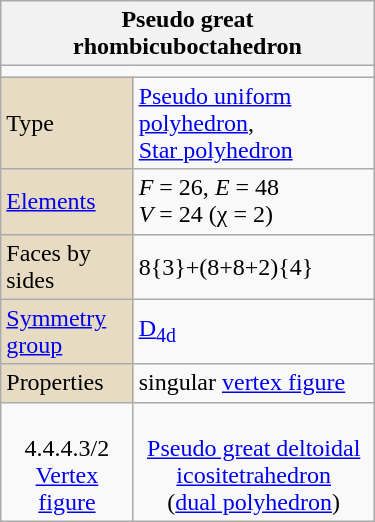<table class=wikitable align=right width="250">
<tr>
<th bgcolor=#e7dcc3 colspan=2>Pseudo great rhombicuboctahedron</th>
</tr>
<tr>
<td align=center colspan=2></td>
</tr>
<tr>
<td bgcolor=#e7dcc3>Type</td>
<td><a href='#'>Pseudo uniform polyhedron</a>,<br><a href='#'>Star polyhedron</a></td>
</tr>
<tr>
<td bgcolor=#e7dcc3><a href='#'>Elements</a></td>
<td><em>F</em> = 26, <em>E</em> = 48<br><em>V</em> = 24 (χ = 2)</td>
</tr>
<tr>
<td bgcolor=#e7dcc3>Faces by sides</td>
<td>8{3}+(8+8+2){4}</td>
</tr>
<tr>
<td bgcolor=#e7dcc3><a href='#'>Symmetry group</a></td>
<td><a href='#'>D<sub>4d</sub></a></td>
</tr>
<tr>
<td bgcolor=#e7dcc3>Properties</td>
<td>singular <a href='#'>vertex figure</a></td>
</tr>
<tr align=center valign=top>
<td><br>4.4.4.3/2<br><a href='#'>Vertex figure</a></td>
<td><br><a href='#'>Pseudo great deltoidal icositetrahedron</a><br>(<a href='#'>dual polyhedron</a>)</td>
</tr>
</table>
